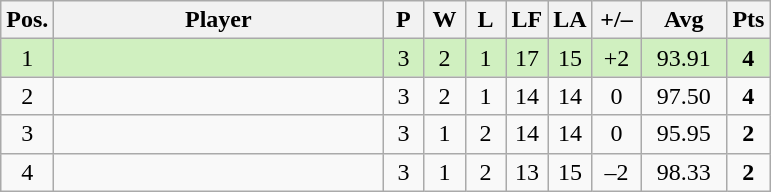<table class="wikitable" style="text-align:center; margin: 1em auto 1em auto, align:left">
<tr>
<th width=20>Pos.</th>
<th width=212>Player</th>
<th width=20>P</th>
<th width=20>W</th>
<th width=20>L</th>
<th width=20>LF</th>
<th width=20>LA</th>
<th width=25>+/–</th>
<th width=50>Avg</th>
<th width=20>Pts</th>
</tr>
<tr style="background:#D0F0C0;">
<td>1</td>
<td align=left></td>
<td>3</td>
<td>2</td>
<td>1</td>
<td>17</td>
<td>15</td>
<td>+2</td>
<td>93.91</td>
<td><strong>4</strong></td>
</tr>
<tr style=>
<td>2</td>
<td align=left></td>
<td>3</td>
<td>2</td>
<td>1</td>
<td>14</td>
<td>14</td>
<td>0</td>
<td>97.50</td>
<td><strong>4</strong></td>
</tr>
<tr style=>
<td>3</td>
<td align=left></td>
<td>3</td>
<td>1</td>
<td>2</td>
<td>14</td>
<td>14</td>
<td>0</td>
<td>95.95</td>
<td><strong>2</strong></td>
</tr>
<tr style=>
<td>4</td>
<td align=left></td>
<td>3</td>
<td>1</td>
<td>2</td>
<td>13</td>
<td>15</td>
<td>–2</td>
<td>98.33</td>
<td><strong>2</strong></td>
</tr>
</table>
